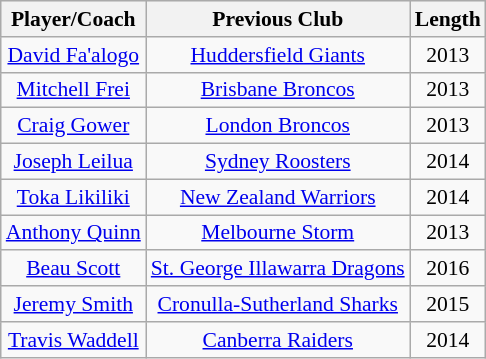<table class="wikitable sortable" style="text-align: center; font-size:90%">
<tr style="background:#efefef;">
<th>Player/Coach</th>
<th>Previous Club</th>
<th>Length</th>
</tr>
<tr>
<td><a href='#'>David Fa'alogo</a></td>
<td><a href='#'>Huddersfield Giants</a></td>
<td>2013</td>
</tr>
<tr>
<td><a href='#'>Mitchell Frei</a></td>
<td><a href='#'>Brisbane Broncos</a></td>
<td>2013</td>
</tr>
<tr>
<td><a href='#'>Craig Gower</a></td>
<td><a href='#'>London Broncos</a></td>
<td>2013</td>
</tr>
<tr>
<td><a href='#'>Joseph Leilua</a></td>
<td><a href='#'>Sydney Roosters</a></td>
<td>2014</td>
</tr>
<tr>
<td><a href='#'>Toka Likiliki</a></td>
<td><a href='#'>New Zealand Warriors</a></td>
<td>2014</td>
</tr>
<tr>
<td><a href='#'>Anthony Quinn</a></td>
<td><a href='#'>Melbourne Storm</a></td>
<td>2013</td>
</tr>
<tr>
<td><a href='#'>Beau Scott</a></td>
<td><a href='#'>St. George Illawarra Dragons</a></td>
<td>2016</td>
</tr>
<tr>
<td><a href='#'>Jeremy Smith</a></td>
<td><a href='#'>Cronulla-Sutherland Sharks</a></td>
<td>2015</td>
</tr>
<tr>
<td><a href='#'>Travis Waddell</a></td>
<td><a href='#'>Canberra Raiders</a></td>
<td>2014</td>
</tr>
</table>
